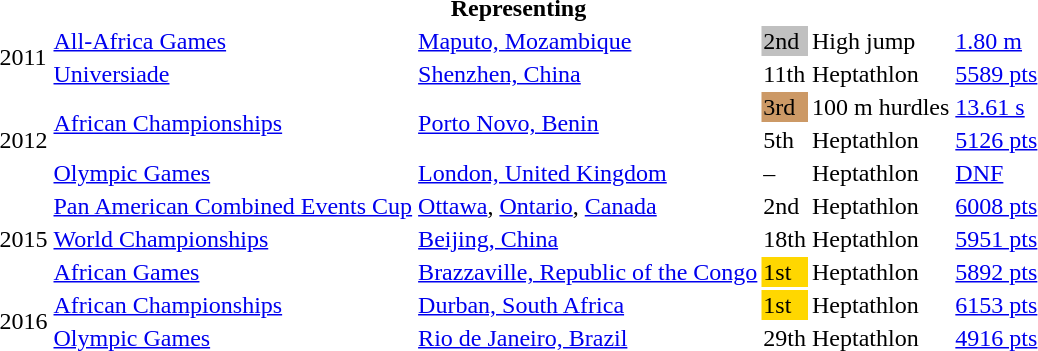<table>
<tr>
<th colspan="6">Representing </th>
</tr>
<tr>
<td rowspan=2>2011</td>
<td><a href='#'>All-Africa Games</a></td>
<td><a href='#'>Maputo, Mozambique</a></td>
<td bgcolor=silver>2nd</td>
<td>High jump</td>
<td><a href='#'>1.80 m</a></td>
</tr>
<tr>
<td><a href='#'>Universiade</a></td>
<td><a href='#'>Shenzhen, China</a></td>
<td>11th</td>
<td>Heptathlon</td>
<td><a href='#'>5589 pts</a></td>
</tr>
<tr>
<td rowspan=3>2012</td>
<td rowspan=2><a href='#'>African Championships</a></td>
<td rowspan=2><a href='#'>Porto Novo, Benin</a></td>
<td bgcolor=cc9966>3rd</td>
<td>100 m hurdles</td>
<td><a href='#'>13.61 s</a></td>
</tr>
<tr>
<td>5th</td>
<td>Heptathlon</td>
<td><a href='#'>5126 pts</a></td>
</tr>
<tr>
<td><a href='#'>Olympic Games</a></td>
<td><a href='#'>London, United Kingdom</a></td>
<td>–</td>
<td>Heptathlon</td>
<td><a href='#'>DNF</a></td>
</tr>
<tr>
<td rowspan=3>2015</td>
<td><a href='#'>Pan American Combined Events Cup</a></td>
<td><a href='#'>Ottawa</a>, <a href='#'>Ontario</a>, <a href='#'>Canada</a></td>
<td>2nd</td>
<td>Heptathlon</td>
<td><a href='#'>6008 pts</a></td>
</tr>
<tr>
<td><a href='#'>World Championships</a></td>
<td><a href='#'>Beijing, China</a></td>
<td>18th</td>
<td>Heptathlon</td>
<td><a href='#'>5951 pts</a></td>
</tr>
<tr>
<td><a href='#'>African Games</a></td>
<td><a href='#'>Brazzaville, Republic of the Congo</a></td>
<td bgcolor=gold>1st</td>
<td>Heptathlon</td>
<td><a href='#'>5892 pts</a></td>
</tr>
<tr>
<td rowspan=2>2016</td>
<td><a href='#'>African Championships</a></td>
<td><a href='#'>Durban, South Africa</a></td>
<td bgcolor=gold>1st</td>
<td>Heptathlon</td>
<td><a href='#'>6153 pts</a></td>
</tr>
<tr>
<td><a href='#'>Olympic Games</a></td>
<td><a href='#'>Rio de Janeiro, Brazil</a></td>
<td>29th</td>
<td>Heptathlon</td>
<td><a href='#'>4916 pts</a></td>
</tr>
</table>
